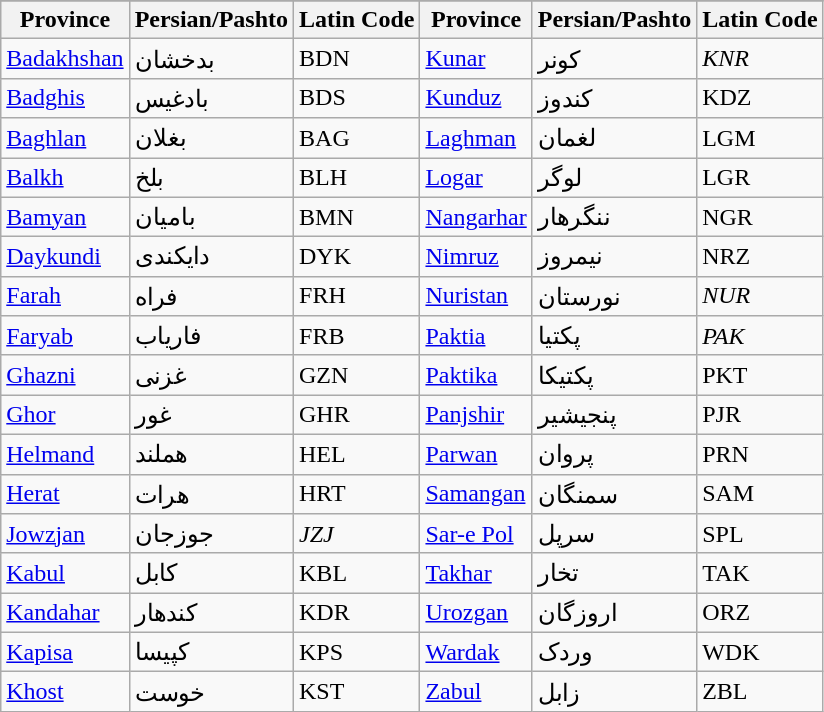<table class="wikitable sortable">
<tr>
</tr>
<tr>
<th>Province</th>
<th>Persian/Pashto</th>
<th>Latin Code</th>
<th>Province</th>
<th>Persian/Pashto</th>
<th>Latin Code</th>
</tr>
<tr>
<td><a href='#'>Badakhshan</a></td>
<td>بدخشان</td>
<td>BDN</td>
<td><a href='#'>Kunar</a></td>
<td>کونر</td>
<td><em>KNR</em></td>
</tr>
<tr>
<td><a href='#'>Badghis</a></td>
<td>بادغیس</td>
<td>BDS</td>
<td><a href='#'>Kunduz</a></td>
<td>کندوز</td>
<td>KDZ</td>
</tr>
<tr>
<td><a href='#'>Baghlan</a></td>
<td>بغلان</td>
<td>BAG</td>
<td><a href='#'>Laghman</a></td>
<td>لغمان</td>
<td>LGM</td>
</tr>
<tr>
<td><a href='#'>Balkh</a></td>
<td>بلخ</td>
<td>BLH</td>
<td><a href='#'>Logar</a></td>
<td>لوگر</td>
<td>LGR</td>
</tr>
<tr>
<td><a href='#'>Bamyan</a></td>
<td>بامیان</td>
<td>BMN</td>
<td><a href='#'>Nangarhar</a></td>
<td>ننگرهار</td>
<td>NGR</td>
</tr>
<tr>
<td><a href='#'>Daykundi</a></td>
<td>دایکندی</td>
<td>DYK</td>
<td><a href='#'>Nimruz</a></td>
<td>نیمروز</td>
<td>NRZ</td>
</tr>
<tr>
<td><a href='#'>Farah</a></td>
<td>فراه</td>
<td>FRH</td>
<td><a href='#'>Nuristan</a></td>
<td>نورستان</td>
<td><em>NUR</em></td>
</tr>
<tr>
<td><a href='#'>Faryab</a></td>
<td>فاریاب</td>
<td>FRB</td>
<td><a href='#'>Paktia</a></td>
<td>پکتیا</td>
<td><em>PAK</em></td>
</tr>
<tr>
<td><a href='#'>Ghazni</a></td>
<td>غزنی</td>
<td>GZN</td>
<td><a href='#'>Paktika</a></td>
<td>پکتیکا</td>
<td>PKT</td>
</tr>
<tr>
<td><a href='#'>Ghor</a></td>
<td>غور</td>
<td>GHR</td>
<td><a href='#'>Panjshir</a></td>
<td>پنجیشیر</td>
<td>PJR</td>
</tr>
<tr>
<td><a href='#'>Helmand</a></td>
<td>هملند</td>
<td>HEL</td>
<td><a href='#'>Parwan</a></td>
<td>پروان</td>
<td>PRN</td>
</tr>
<tr>
<td><a href='#'>Herat</a></td>
<td>هرات</td>
<td>HRT</td>
<td><a href='#'>Samangan</a></td>
<td>سمنگان</td>
<td>SAM</td>
</tr>
<tr>
<td><a href='#'>Jowzjan</a></td>
<td>جوزجان</td>
<td><em>JZJ</em></td>
<td><a href='#'>Sar-e Pol</a></td>
<td>سرپل</td>
<td>SPL</td>
</tr>
<tr>
<td><a href='#'>Kabul</a></td>
<td>کابل</td>
<td>KBL</td>
<td><a href='#'>Takhar</a></td>
<td>تخار</td>
<td>TAK</td>
</tr>
<tr>
<td><a href='#'>Kandahar</a></td>
<td>کندهار</td>
<td>KDR</td>
<td><a href='#'>Urozgan</a></td>
<td>اروزگان</td>
<td>ORZ</td>
</tr>
<tr>
<td><a href='#'>Kapisa</a></td>
<td>کپیسا</td>
<td>KPS</td>
<td><a href='#'>Wardak</a></td>
<td>وردک</td>
<td>WDK</td>
</tr>
<tr>
<td><a href='#'>Khost</a></td>
<td>خوست</td>
<td>KST</td>
<td><a href='#'>Zabul</a></td>
<td>زابل</td>
<td>ZBL</td>
</tr>
</table>
